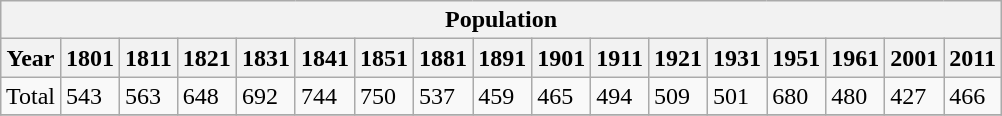<table class="wikitable" style="margin: 1em auto 1em auto;">
<tr>
<th colspan="17">Population</th>
</tr>
<tr>
<th>Year</th>
<th>1801</th>
<th>1811</th>
<th>1821</th>
<th>1831</th>
<th>1841</th>
<th>1851</th>
<th>1881</th>
<th>1891</th>
<th>1901</th>
<th>1911</th>
<th>1921</th>
<th>1931</th>
<th>1951</th>
<th>1961</th>
<th>2001</th>
<th>2011</th>
</tr>
<tr>
<td>Total</td>
<td>543</td>
<td>563</td>
<td>648</td>
<td>692</td>
<td>744</td>
<td>750</td>
<td>537</td>
<td>459</td>
<td>465</td>
<td>494</td>
<td>509</td>
<td>501</td>
<td>680</td>
<td>480</td>
<td>427</td>
<td>466</td>
</tr>
<tr>
</tr>
</table>
